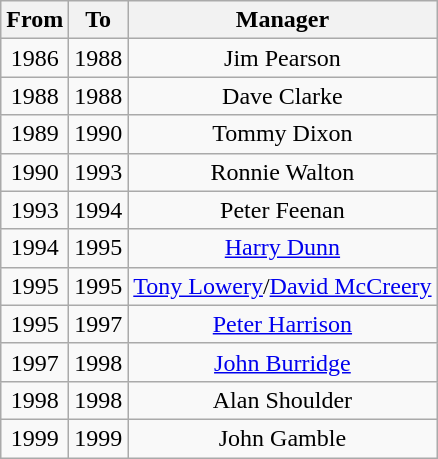<table class="wikitable" style="text-align: center">
<tr>
<th>From</th>
<th>To</th>
<th>Manager</th>
</tr>
<tr>
<td>1986</td>
<td>1988</td>
<td>Jim Pearson</td>
</tr>
<tr>
<td>1988</td>
<td>1988</td>
<td>Dave Clarke</td>
</tr>
<tr>
<td>1989</td>
<td>1990</td>
<td>Tommy Dixon</td>
</tr>
<tr>
<td>1990</td>
<td>1993</td>
<td>Ronnie Walton</td>
</tr>
<tr>
<td>1993</td>
<td>1994</td>
<td>Peter Feenan</td>
</tr>
<tr>
<td>1994</td>
<td>1995</td>
<td><a href='#'>Harry Dunn</a></td>
</tr>
<tr>
<td>1995</td>
<td>1995</td>
<td><a href='#'>Tony Lowery</a>/<a href='#'>David McCreery</a></td>
</tr>
<tr>
<td>1995</td>
<td>1997</td>
<td><a href='#'>Peter Harrison</a></td>
</tr>
<tr>
<td>1997</td>
<td>1998</td>
<td><a href='#'>John Burridge</a></td>
</tr>
<tr>
<td>1998</td>
<td>1998</td>
<td>Alan Shoulder</td>
</tr>
<tr>
<td>1999</td>
<td>1999</td>
<td>John Gamble</td>
</tr>
</table>
